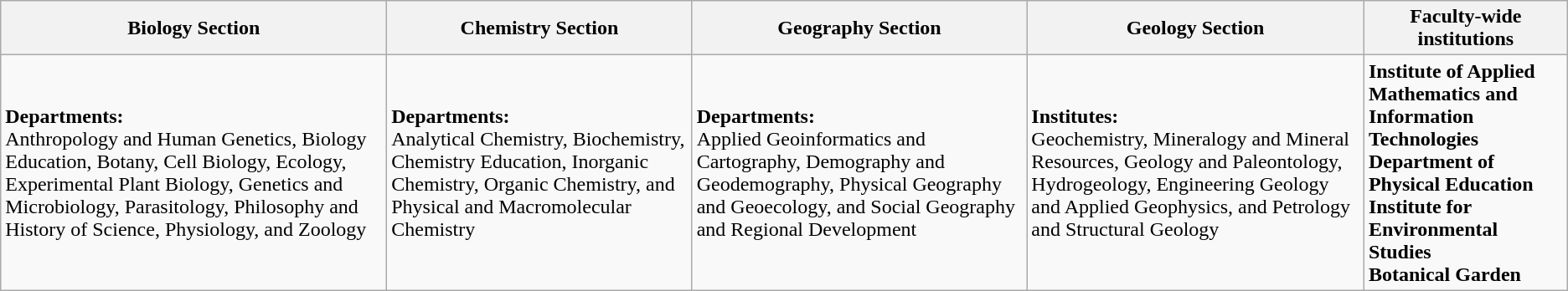<table class="wikitable">
<tr>
<th>Biology Section</th>
<th>Chemistry Section</th>
<th>Geography Section</th>
<th>Geology Section</th>
<th>Faculty-wide institutions</th>
</tr>
<tr>
<td><strong>Departments:</strong><br>Anthropology and Human Genetics, Biology Education, Botany, Cell Biology, Ecology, Experimental Plant Biology, Genetics and Microbiology, Parasitology, Philosophy and History of Science, Physiology, and Zoology</td>
<td><strong>Departments:</strong><br>Analytical Chemistry, Biochemistry, Chemistry Education, Inorganic Chemistry, Organic Chemistry, and Physical and Macromolecular Chemistry</td>
<td><strong>Departments:</strong><br>Applied Geoinformatics and Cartography, Demography and Geodemography, Physical Geography and Geoecology, and Social Geography and Regional Development</td>
<td><strong>Institutes:</strong><br>Geochemistry, Mineralogy and Mineral Resources, Geology and Paleontology, Hydrogeology, Engineering Geology and Applied Geophysics, and Petrology and Structural Geology</td>
<td><strong>Institute of Applied Mathematics and Information Technologies</strong><br><strong>Department of Physical Education</strong><br><strong>Institute for Environmental Studies</strong><br><strong>Botanical Garden</strong></td>
</tr>
</table>
